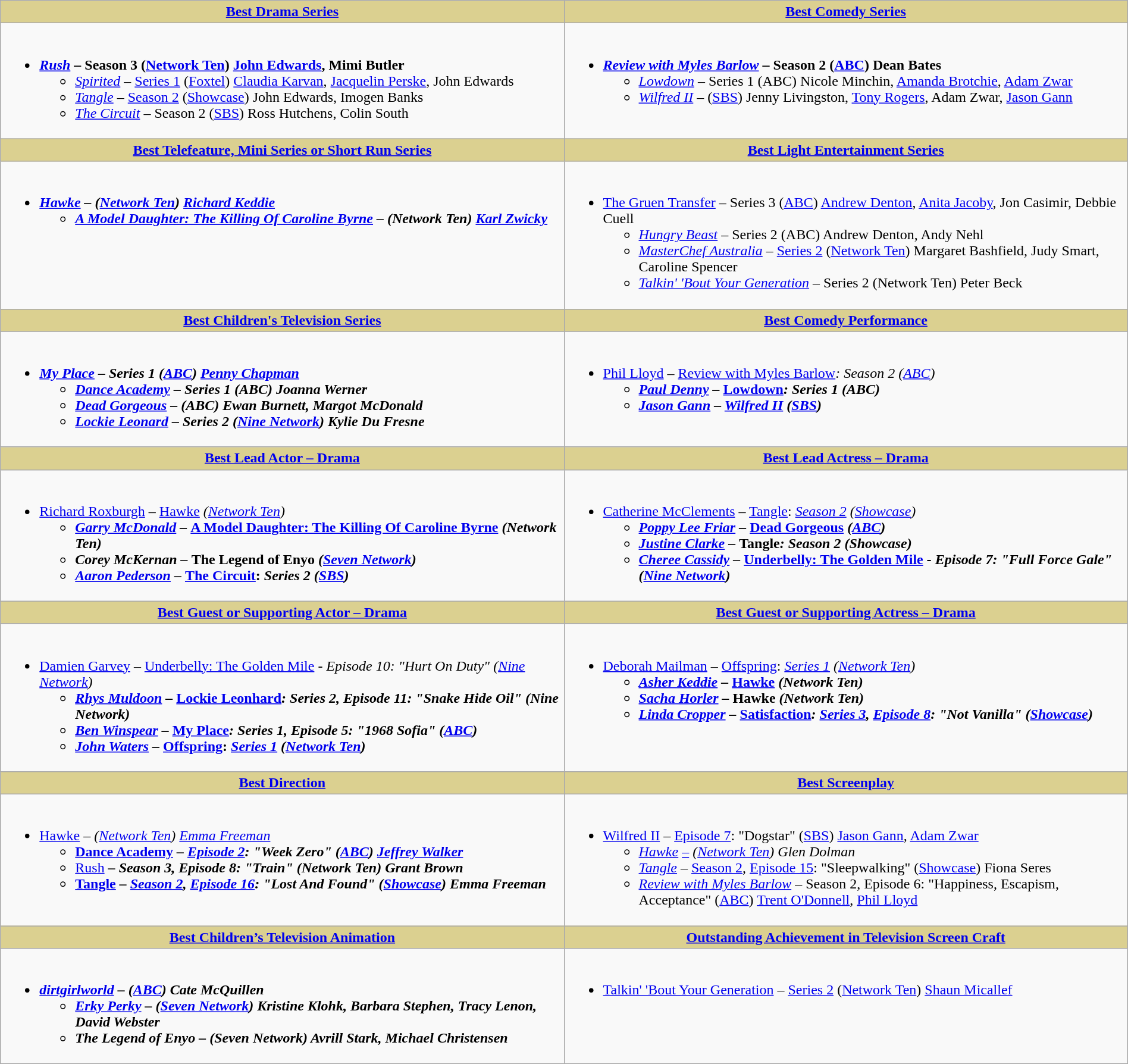<table class=wikitable style="width:100%">
<tr>
<th ! style="background:#dbd090; width:50%"><a href='#'>Best Drama Series</a></th>
<th ! style="background:#dbd090; width:50%"><a href='#'>Best Comedy Series</a></th>
</tr>
<tr>
<td valign="top"><br><ul><li><a href='#'><strong><em>Rush</em></strong></a> <strong>– Season 3 (<a href='#'>Network Ten</a>) <a href='#'>John Edwards</a>, Mimi Butler</strong><ul><li><em><a href='#'>Spirited</a></em> – <a href='#'>Series 1</a> (<a href='#'>Foxtel</a>) <a href='#'>Claudia Karvan</a>, <a href='#'>Jacquelin Perske</a>, John Edwards</li><li><em><a href='#'>Tangle</a></em> – <a href='#'>Season 2</a> (<a href='#'>Showcase</a>) John Edwards, Imogen Banks</li><li><em><a href='#'>The Circuit</a></em> – Season 2 (<a href='#'>SBS</a>) Ross Hutchens, Colin South</li></ul></li></ul></td>
<td valign="top"><br><ul><li><strong><em><a href='#'>Review with Myles Barlow</a></em></strong> <strong>– Season 2 (<a href='#'>ABC</a>) Dean Bates</strong><ul><li><em><a href='#'>Lowdown</a></em> – Series 1 (ABC) Nicole Minchin, <a href='#'>Amanda Brotchie</a>, <a href='#'>Adam Zwar</a></li><li><em><a href='#'>Wilfred II</a></em> – (<a href='#'>SBS</a>) Jenny Livingston, <a href='#'>Tony Rogers</a>, Adam Zwar, <a href='#'>Jason Gann</a></li></ul></li></ul></td>
</tr>
<tr>
<th ! style="background:#dbd090; width:50%"><a href='#'>Best Telefeature, Mini Series or Short Run Series</a></th>
<th ! style="background:#dbd090; width:50%"><a href='#'>Best Light Entertainment Series</a></th>
</tr>
<tr>
<td valign="top"><br><ul><li><strong><em><a href='#'>Hawke</a><em> – (<a href='#'>Network Ten</a>) <a href='#'>Richard Keddie</a><strong><ul><li></em><a href='#'>A Model Daughter: The Killing Of Caroline Byrne</a><em> – (Network Ten) <a href='#'>Karl Zwicky</a></li></ul></li></ul></td>
<td valign="top"><br><ul><li></em></strong><a href='#'>The Gruen Transfer</a></em> – Series 3 (<a href='#'>ABC</a>) <a href='#'>Andrew Denton</a>, <a href='#'>Anita Jacoby</a>, Jon Casimir, Debbie Cuell</strong><ul><li><em><a href='#'>Hungry Beast</a></em> – Series 2 (ABC) Andrew Denton, Andy Nehl</li><li><em><a href='#'>MasterChef Australia</a></em> – <a href='#'>Series 2</a> (<a href='#'>Network Ten</a>) Margaret Bashfield, Judy Smart, Caroline Spencer</li><li><em><a href='#'>Talkin' 'Bout Your Generation</a></em> – Series 2 (Network Ten) Peter Beck</li></ul></li></ul></td>
</tr>
<tr>
<th ! style="background:#dbd090; width:50%"><a href='#'>Best Children's Television Series</a></th>
<th ! style="background:#dbd090; width:50%"><a href='#'>Best Comedy Performance</a></th>
</tr>
<tr>
<td valign="top"><br><ul><li><strong><em><a href='#'>My Place</a><em> – Series 1 (<a href='#'>ABC</a>) <a href='#'>Penny Chapman</a><strong><ul><li></em><a href='#'>Dance Academy</a><em> – Series 1 (ABC) Joanna Werner</li><li></em><a href='#'>Dead Gorgeous</a><em> – (ABC) Ewan Burnett, Margot McDonald</li><li></em><a href='#'>Lockie Leonard</a><em> – Series 2 (<a href='#'>Nine Network</a>) Kylie Du Fresne</li></ul></li></ul></td>
<td valign="top"><br><ul><li></strong><a href='#'>Phil Lloyd</a> – </em><a href='#'>Review with Myles Barlow</a><em>: Season 2 (<a href='#'>ABC</a>)<strong><ul><li><a href='#'>Paul Denny</a> – </em><a href='#'>Lowdown</a><em>: Series 1 (ABC)</li><li><a href='#'>Jason Gann</a> – <a href='#'>Wilfred II</a> (<a href='#'>SBS</a>)</li></ul></li></ul></td>
</tr>
<tr>
<th ! style="background:#dbd090; width:50%"><a href='#'>Best Lead Actor – Drama</a></th>
<th ! style="background:#dbd090; width:50%"><a href='#'>Best Lead Actress – Drama</a></th>
</tr>
<tr>
<td valign="top"><br><ul><li></strong><a href='#'>Richard Roxburgh</a> – </em><a href='#'>Hawke</a><em> (<a href='#'>Network Ten</a>)<strong><ul><li><a href='#'>Garry McDonald</a> – </em><a href='#'>A Model Daughter: The Killing Of Caroline Byrne</a><em> (Network Ten)</li><li>Corey McKernan – </em>The Legend of Enyo<em> (<a href='#'>Seven Network</a>)</li><li><a href='#'>Aaron Pederson</a> – </em><a href='#'>The Circuit</a>:<em> Series 2 (<a href='#'>SBS</a>)</li></ul></li></ul></td>
<td valign="top"><br><ul><li></strong><a href='#'>Catherine McClements</a> – </em><a href='#'>Tangle</a>:<em> <a href='#'>Season 2</a> (<a href='#'>Showcase</a>)<strong><ul><li><a href='#'>Poppy Lee Friar</a> – </em><a href='#'>Dead Gorgeous</a><em> (<a href='#'>ABC</a>)</li><li><a href='#'>Justine Clarke</a> – </em>Tangle<em>: Season 2 (Showcase)</li><li><a href='#'>Cheree Cassidy</a> – </em><a href='#'>Underbelly: The Golden Mile</a><em> - Episode 7: "Full Force Gale" (<a href='#'>Nine Network</a>)</li></ul></li></ul></td>
</tr>
<tr>
<th ! style="background:#dbd090; width:50%"><a href='#'>Best Guest or Supporting Actor – Drama</a></th>
<th ! style="background:#dbd090; width:50%"><a href='#'>Best Guest or Supporting Actress – Drama</a></th>
</tr>
<tr>
<td valign="top"><br><ul><li></strong><a href='#'>Damien Garvey</a> – </em><a href='#'>Underbelly: The Golden Mile</a> -<em> Episode 10: "Hurt On Duty" (<a href='#'>Nine Network</a>)<strong><ul><li><a href='#'>Rhys Muldoon</a> – </em><a href='#'>Lockie Leonhard</a><em>: Series 2, Episode 11: "Snake Hide Oil" (Nine Network)</li><li><a href='#'>Ben Winspear</a> – </em><a href='#'>My Place</a><em>: Series 1, Episode 5: "1968 Sofia" (<a href='#'>ABC</a>)</li><li><a href='#'>John Waters</a> – </em><a href='#'>Offspring</a>:<em> <a href='#'>Series 1</a> (<a href='#'>Network Ten</a>)</li></ul></li></ul></td>
<td valign="top"><br><ul><li></strong><a href='#'>Deborah Mailman</a> – </em><a href='#'>Offspring</a>:<em> <a href='#'>Series 1</a> (<a href='#'>Network Ten</a>)<strong><ul><li><a href='#'>Asher Keddie</a> – </em><a href='#'>Hawke</a><em> (Network Ten)</li><li><a href='#'>Sacha Horler</a> – </em>Hawke<em> (Network Ten)</li><li><a href='#'>Linda Cropper</a> – </em><a href='#'>Satisfaction</a><em>: <a href='#'>Series 3</a>, <a href='#'>Episode 8</a>: "Not Vanilla" (<a href='#'>Showcase</a>)</li></ul></li></ul></td>
</tr>
<tr>
<th ! style="background:#dbd090; width:50%"><a href='#'>Best Direction</a></th>
<th ! style="background:#dbd090; width:50%"><a href='#'>Best Screenplay</a></th>
</tr>
<tr>
<td valign="top"><br><ul><li></em><a href='#'></strong>Hawke<strong></a><em> </strong>– (<a href='#'>Network Ten</a>) <a href='#'>Emma Freeman</a><strong><ul><li></em><a href='#'>Dance Academy</a><em> – <a href='#'>Episode 2</a>: "Week Zero" (<a href='#'>ABC</a>) <a href='#'>Jeffrey Walker</a></li><li><a href='#'></em></strong>Rush<strong><em></a> – Season 3, Episode 8: "Train" (Network Ten) Grant Brown</li><li></em><a href='#'>Tangle</a><em> – <a href='#'>Season 2</a>, <a href='#'>Episode 16</a>: "Lost And Found" (<a href='#'>Showcase</a>) Emma Freeman</li></ul></li></ul></td>
<td valign="top"><br><ul><li></em></strong><a href='#'>Wilfred II</a></em> – <a href='#'>Episode 7</a>: "Dogstar" (<a href='#'>SBS</a>) <a href='#'>Jason Gann</a>, <a href='#'>Adam Zwar</a></strong><ul><li><em><a href='#'>Hawke</a></em> <em><a href='#'>–</a> (<a href='#'>Network Ten</a>) Glen Dolman</em></li><li><em><a href='#'>Tangle</a></em> – <a href='#'>Season 2</a>, <a href='#'>Episode 15</a>: "Sleepwalking" (<a href='#'>Showcase</a>) Fiona Seres</li><li><em><a href='#'>Review with Myles Barlow</a></em> – Season 2, Episode 6: "Happiness, Escapism, Acceptance" (<a href='#'>ABC</a>) <a href='#'>Trent O'Donnell</a>, <a href='#'>Phil Lloyd</a></li></ul></li></ul></td>
</tr>
<tr>
<th ! style="background:#dbd090; width:50%"><a href='#'>Best Children’s Television Animation</a></th>
<th ! style="background:#dbd090; width:50%"><a href='#'>Outstanding Achievement in Television Screen Craft</a></th>
</tr>
<tr>
<td valign="top"><br><ul><li><strong><em><a href='#'>dirtgirlworld</a><em> – (<a href='#'>ABC</a>) Cate McQuillen<strong><ul><li></em><a href='#'>Erky Perky</a><em> – (<a href='#'>Seven Network</a>) Kristine Klohk, Barbara Stephen, Tracy Lenon, David Webster</li><li></em>The Legend of Enyo<em> – (Seven Network) Avrill Stark, Michael Christensen</li></ul></li></ul></td>
<td valign="top"><br><ul><li></em></strong><a href='#'>Talkin' 'Bout Your Generation</a></em> – <a href='#'>Series 2</a> (<a href='#'>Network Ten</a>) <a href='#'>Shaun Micallef</a></strong></li></ul></td>
</tr>
</table>
